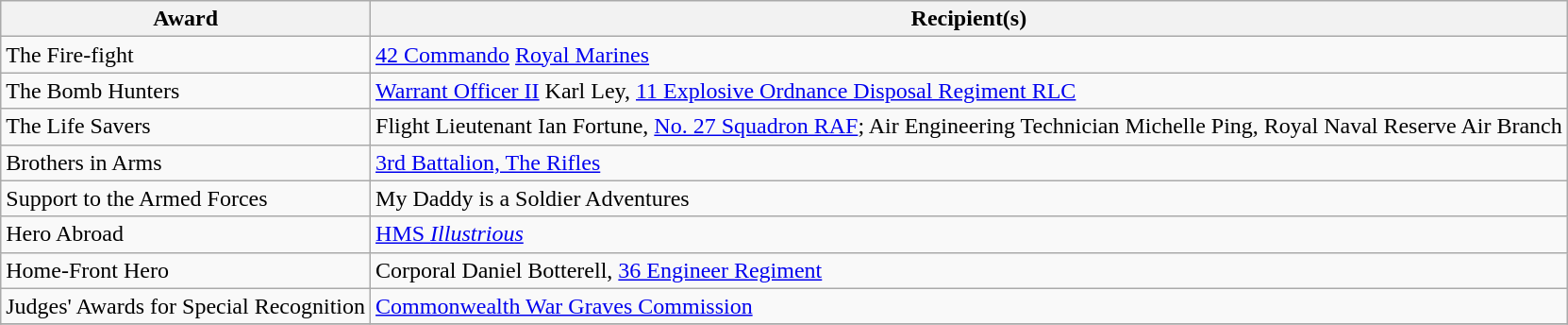<table class="wikitable" border="1">
<tr>
<th>Award</th>
<th>Recipient(s)</th>
</tr>
<tr>
<td>The Fire-fight</td>
<td><a href='#'>42 Commando</a> <a href='#'>Royal Marines</a></td>
</tr>
<tr>
<td>The Bomb Hunters</td>
<td><a href='#'>Warrant Officer II</a> Karl Ley, <a href='#'>11 Explosive Ordnance Disposal Regiment RLC</a></td>
</tr>
<tr>
<td>The Life Savers</td>
<td>Flight Lieutenant Ian Fortune, <a href='#'>No. 27 Squadron RAF</a>; Air Engineering Technician Michelle Ping, Royal Naval Reserve Air Branch</td>
</tr>
<tr>
<td>Brothers in Arms</td>
<td><a href='#'>3rd Battalion, The Rifles</a></td>
</tr>
<tr>
<td>Support to the Armed Forces</td>
<td>My Daddy is a Soldier Adventures</td>
</tr>
<tr>
<td>Hero Abroad</td>
<td><a href='#'>HMS <em>Illustrious</em></a></td>
</tr>
<tr>
<td>Home-Front Hero</td>
<td>Corporal Daniel Botterell, <a href='#'>36 Engineer Regiment</a></td>
</tr>
<tr>
<td>Judges' Awards for Special Recognition</td>
<td><a href='#'>Commonwealth War Graves Commission</a></td>
</tr>
<tr>
</tr>
</table>
